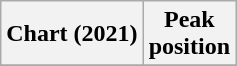<table class="wikitable plainrowheaders" style="text-align:center">
<tr>
<th>Chart (2021)</th>
<th>Peak<br>position</th>
</tr>
<tr>
</tr>
</table>
